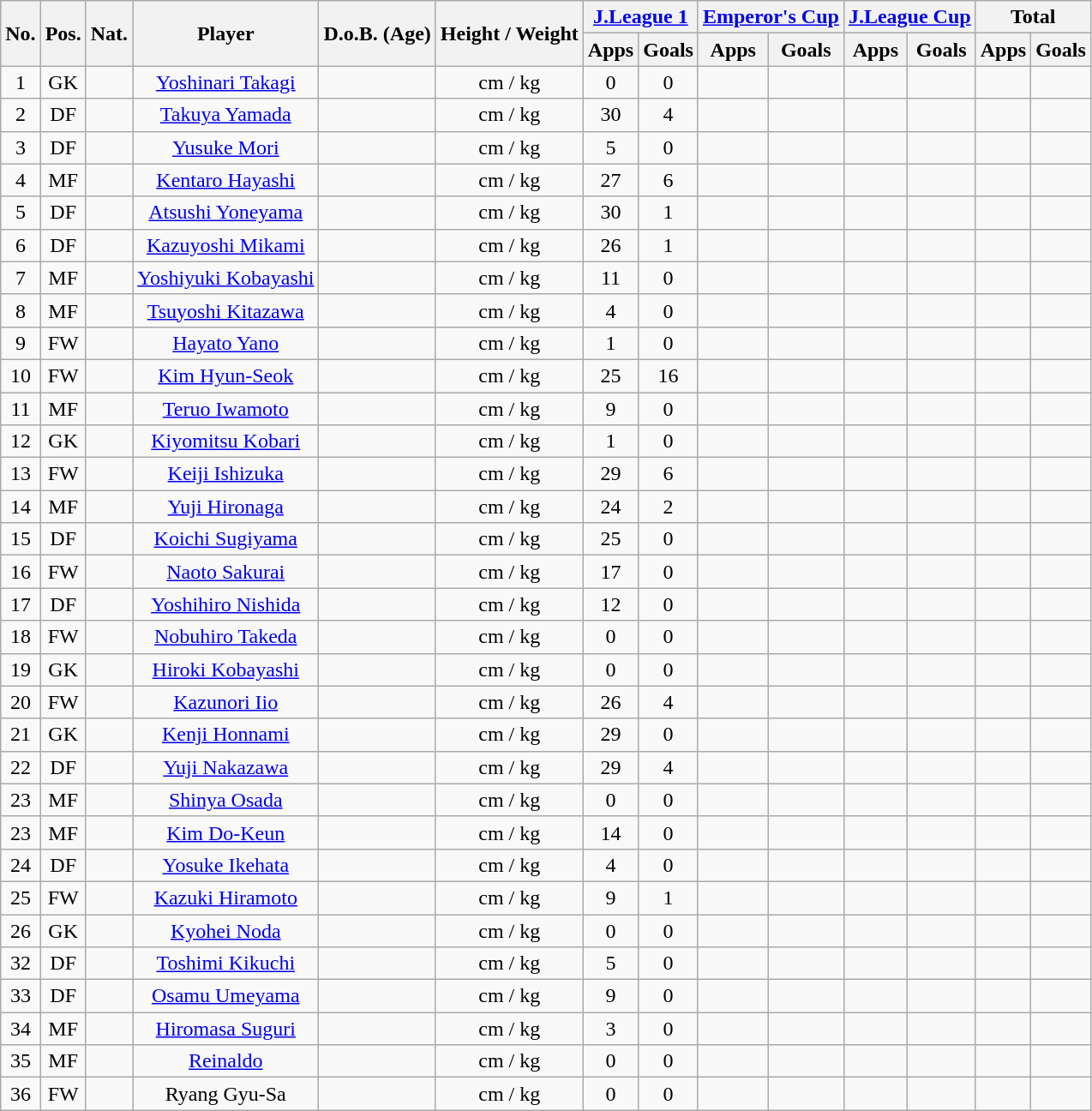<table class="wikitable" style="text-align:center;">
<tr>
<th rowspan="2">No.</th>
<th rowspan="2">Pos.</th>
<th rowspan="2">Nat.</th>
<th rowspan="2">Player</th>
<th rowspan="2">D.o.B. (Age)</th>
<th rowspan="2">Height / Weight</th>
<th colspan="2"><a href='#'>J.League 1</a></th>
<th colspan="2"><a href='#'>Emperor's Cup</a></th>
<th colspan="2"><a href='#'>J.League Cup</a></th>
<th colspan="2">Total</th>
</tr>
<tr>
<th>Apps</th>
<th>Goals</th>
<th>Apps</th>
<th>Goals</th>
<th>Apps</th>
<th>Goals</th>
<th>Apps</th>
<th>Goals</th>
</tr>
<tr>
<td>1</td>
<td>GK</td>
<td></td>
<td><a href='#'>Yoshinari Takagi</a></td>
<td></td>
<td>cm / kg</td>
<td>0</td>
<td>0</td>
<td></td>
<td></td>
<td></td>
<td></td>
<td></td>
<td></td>
</tr>
<tr>
<td>2</td>
<td>DF</td>
<td></td>
<td><a href='#'>Takuya Yamada</a></td>
<td></td>
<td>cm / kg</td>
<td>30</td>
<td>4</td>
<td></td>
<td></td>
<td></td>
<td></td>
<td></td>
<td></td>
</tr>
<tr>
<td>3</td>
<td>DF</td>
<td></td>
<td><a href='#'>Yusuke Mori</a></td>
<td></td>
<td>cm / kg</td>
<td>5</td>
<td>0</td>
<td></td>
<td></td>
<td></td>
<td></td>
<td></td>
<td></td>
</tr>
<tr>
<td>4</td>
<td>MF</td>
<td></td>
<td><a href='#'>Kentaro Hayashi</a></td>
<td></td>
<td>cm / kg</td>
<td>27</td>
<td>6</td>
<td></td>
<td></td>
<td></td>
<td></td>
<td></td>
<td></td>
</tr>
<tr>
<td>5</td>
<td>DF</td>
<td></td>
<td><a href='#'>Atsushi Yoneyama</a></td>
<td></td>
<td>cm / kg</td>
<td>30</td>
<td>1</td>
<td></td>
<td></td>
<td></td>
<td></td>
<td></td>
<td></td>
</tr>
<tr>
<td>6</td>
<td>DF</td>
<td></td>
<td><a href='#'>Kazuyoshi Mikami</a></td>
<td></td>
<td>cm / kg</td>
<td>26</td>
<td>1</td>
<td></td>
<td></td>
<td></td>
<td></td>
<td></td>
<td></td>
</tr>
<tr>
<td>7</td>
<td>MF</td>
<td></td>
<td><a href='#'>Yoshiyuki Kobayashi</a></td>
<td></td>
<td>cm / kg</td>
<td>11</td>
<td>0</td>
<td></td>
<td></td>
<td></td>
<td></td>
<td></td>
<td></td>
</tr>
<tr>
<td>8</td>
<td>MF</td>
<td></td>
<td><a href='#'>Tsuyoshi Kitazawa</a></td>
<td></td>
<td>cm / kg</td>
<td>4</td>
<td>0</td>
<td></td>
<td></td>
<td></td>
<td></td>
<td></td>
<td></td>
</tr>
<tr>
<td>9</td>
<td>FW</td>
<td></td>
<td><a href='#'>Hayato Yano</a></td>
<td></td>
<td>cm / kg</td>
<td>1</td>
<td>0</td>
<td></td>
<td></td>
<td></td>
<td></td>
<td></td>
<td></td>
</tr>
<tr>
<td>10</td>
<td>FW</td>
<td></td>
<td><a href='#'>Kim Hyun-Seok</a></td>
<td></td>
<td>cm / kg</td>
<td>25</td>
<td>16</td>
<td></td>
<td></td>
<td></td>
<td></td>
<td></td>
<td></td>
</tr>
<tr>
<td>11</td>
<td>MF</td>
<td></td>
<td><a href='#'>Teruo Iwamoto</a></td>
<td></td>
<td>cm / kg</td>
<td>9</td>
<td>0</td>
<td></td>
<td></td>
<td></td>
<td></td>
<td></td>
<td></td>
</tr>
<tr>
<td>12</td>
<td>GK</td>
<td></td>
<td><a href='#'>Kiyomitsu Kobari</a></td>
<td></td>
<td>cm / kg</td>
<td>1</td>
<td>0</td>
<td></td>
<td></td>
<td></td>
<td></td>
<td></td>
<td></td>
</tr>
<tr>
<td>13</td>
<td>FW</td>
<td></td>
<td><a href='#'>Keiji Ishizuka</a></td>
<td></td>
<td>cm / kg</td>
<td>29</td>
<td>6</td>
<td></td>
<td></td>
<td></td>
<td></td>
<td></td>
<td></td>
</tr>
<tr>
<td>14</td>
<td>MF</td>
<td></td>
<td><a href='#'>Yuji Hironaga</a></td>
<td></td>
<td>cm / kg</td>
<td>24</td>
<td>2</td>
<td></td>
<td></td>
<td></td>
<td></td>
<td></td>
<td></td>
</tr>
<tr>
<td>15</td>
<td>DF</td>
<td></td>
<td><a href='#'>Koichi Sugiyama</a></td>
<td></td>
<td>cm / kg</td>
<td>25</td>
<td>0</td>
<td></td>
<td></td>
<td></td>
<td></td>
<td></td>
<td></td>
</tr>
<tr>
<td>16</td>
<td>FW</td>
<td></td>
<td><a href='#'>Naoto Sakurai</a></td>
<td></td>
<td>cm / kg</td>
<td>17</td>
<td>0</td>
<td></td>
<td></td>
<td></td>
<td></td>
<td></td>
<td></td>
</tr>
<tr>
<td>17</td>
<td>DF</td>
<td></td>
<td><a href='#'>Yoshihiro Nishida</a></td>
<td></td>
<td>cm / kg</td>
<td>12</td>
<td>0</td>
<td></td>
<td></td>
<td></td>
<td></td>
<td></td>
<td></td>
</tr>
<tr>
<td>18</td>
<td>FW</td>
<td></td>
<td><a href='#'>Nobuhiro Takeda</a></td>
<td></td>
<td>cm / kg</td>
<td>0</td>
<td>0</td>
<td></td>
<td></td>
<td></td>
<td></td>
<td></td>
<td></td>
</tr>
<tr>
<td>19</td>
<td>GK</td>
<td></td>
<td><a href='#'>Hiroki Kobayashi</a></td>
<td></td>
<td>cm / kg</td>
<td>0</td>
<td>0</td>
<td></td>
<td></td>
<td></td>
<td></td>
<td></td>
<td></td>
</tr>
<tr>
<td>20</td>
<td>FW</td>
<td></td>
<td><a href='#'>Kazunori Iio</a></td>
<td></td>
<td>cm / kg</td>
<td>26</td>
<td>4</td>
<td></td>
<td></td>
<td></td>
<td></td>
<td></td>
<td></td>
</tr>
<tr>
<td>21</td>
<td>GK</td>
<td></td>
<td><a href='#'>Kenji Honnami</a></td>
<td></td>
<td>cm / kg</td>
<td>29</td>
<td>0</td>
<td></td>
<td></td>
<td></td>
<td></td>
<td></td>
<td></td>
</tr>
<tr>
<td>22</td>
<td>DF</td>
<td></td>
<td><a href='#'>Yuji Nakazawa</a></td>
<td></td>
<td>cm / kg</td>
<td>29</td>
<td>4</td>
<td></td>
<td></td>
<td></td>
<td></td>
<td></td>
<td></td>
</tr>
<tr>
<td>23</td>
<td>MF</td>
<td></td>
<td><a href='#'>Shinya Osada</a></td>
<td></td>
<td>cm / kg</td>
<td>0</td>
<td>0</td>
<td></td>
<td></td>
<td></td>
<td></td>
<td></td>
<td></td>
</tr>
<tr>
<td>23</td>
<td>MF</td>
<td></td>
<td><a href='#'>Kim Do-Keun</a></td>
<td></td>
<td>cm / kg</td>
<td>14</td>
<td>0</td>
<td></td>
<td></td>
<td></td>
<td></td>
<td></td>
<td></td>
</tr>
<tr>
<td>24</td>
<td>DF</td>
<td></td>
<td><a href='#'>Yosuke Ikehata</a></td>
<td></td>
<td>cm / kg</td>
<td>4</td>
<td>0</td>
<td></td>
<td></td>
<td></td>
<td></td>
<td></td>
<td></td>
</tr>
<tr>
<td>25</td>
<td>FW</td>
<td></td>
<td><a href='#'>Kazuki Hiramoto</a></td>
<td></td>
<td>cm / kg</td>
<td>9</td>
<td>1</td>
<td></td>
<td></td>
<td></td>
<td></td>
<td></td>
<td></td>
</tr>
<tr>
<td>26</td>
<td>GK</td>
<td></td>
<td><a href='#'>Kyohei Noda</a></td>
<td></td>
<td>cm / kg</td>
<td>0</td>
<td>0</td>
<td></td>
<td></td>
<td></td>
<td></td>
<td></td>
<td></td>
</tr>
<tr>
<td>32</td>
<td>DF</td>
<td></td>
<td><a href='#'>Toshimi Kikuchi</a></td>
<td></td>
<td>cm / kg</td>
<td>5</td>
<td>0</td>
<td></td>
<td></td>
<td></td>
<td></td>
<td></td>
<td></td>
</tr>
<tr>
<td>33</td>
<td>DF</td>
<td></td>
<td><a href='#'>Osamu Umeyama</a></td>
<td></td>
<td>cm / kg</td>
<td>9</td>
<td>0</td>
<td></td>
<td></td>
<td></td>
<td></td>
<td></td>
<td></td>
</tr>
<tr>
<td>34</td>
<td>MF</td>
<td></td>
<td><a href='#'>Hiromasa Suguri</a></td>
<td></td>
<td>cm / kg</td>
<td>3</td>
<td>0</td>
<td></td>
<td></td>
<td></td>
<td></td>
<td></td>
<td></td>
</tr>
<tr>
<td>35</td>
<td>MF</td>
<td></td>
<td><a href='#'>Reinaldo</a></td>
<td></td>
<td>cm / kg</td>
<td>0</td>
<td>0</td>
<td></td>
<td></td>
<td></td>
<td></td>
<td></td>
<td></td>
</tr>
<tr>
<td>36</td>
<td>FW</td>
<td></td>
<td>Ryang Gyu-Sa</td>
<td></td>
<td>cm / kg</td>
<td>0</td>
<td>0</td>
<td></td>
<td></td>
<td></td>
<td></td>
<td></td>
<td></td>
</tr>
</table>
